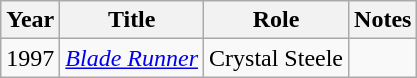<table class="wikitable sortable">
<tr>
<th>Year</th>
<th>Title</th>
<th>Role</th>
<th>Notes</th>
</tr>
<tr>
<td>1997</td>
<td><em><a href='#'>Blade Runner</a></em></td>
<td>Crystal Steele</td>
<td></td>
</tr>
</table>
